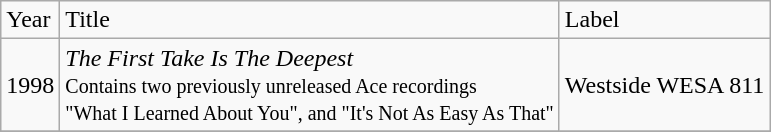<table class="wikitable">
<tr>
<td>Year</td>
<td>Title</td>
<td>Label</td>
</tr>
<tr>
<td>1998</td>
<td><em>The First Take Is The Deepest</em><br><small>Contains two previously unreleased Ace recordings<br>
"What I Learned About You", and "It's Not As Easy As That"</small></td>
<td>Westside WESA 811</td>
</tr>
<tr>
</tr>
</table>
